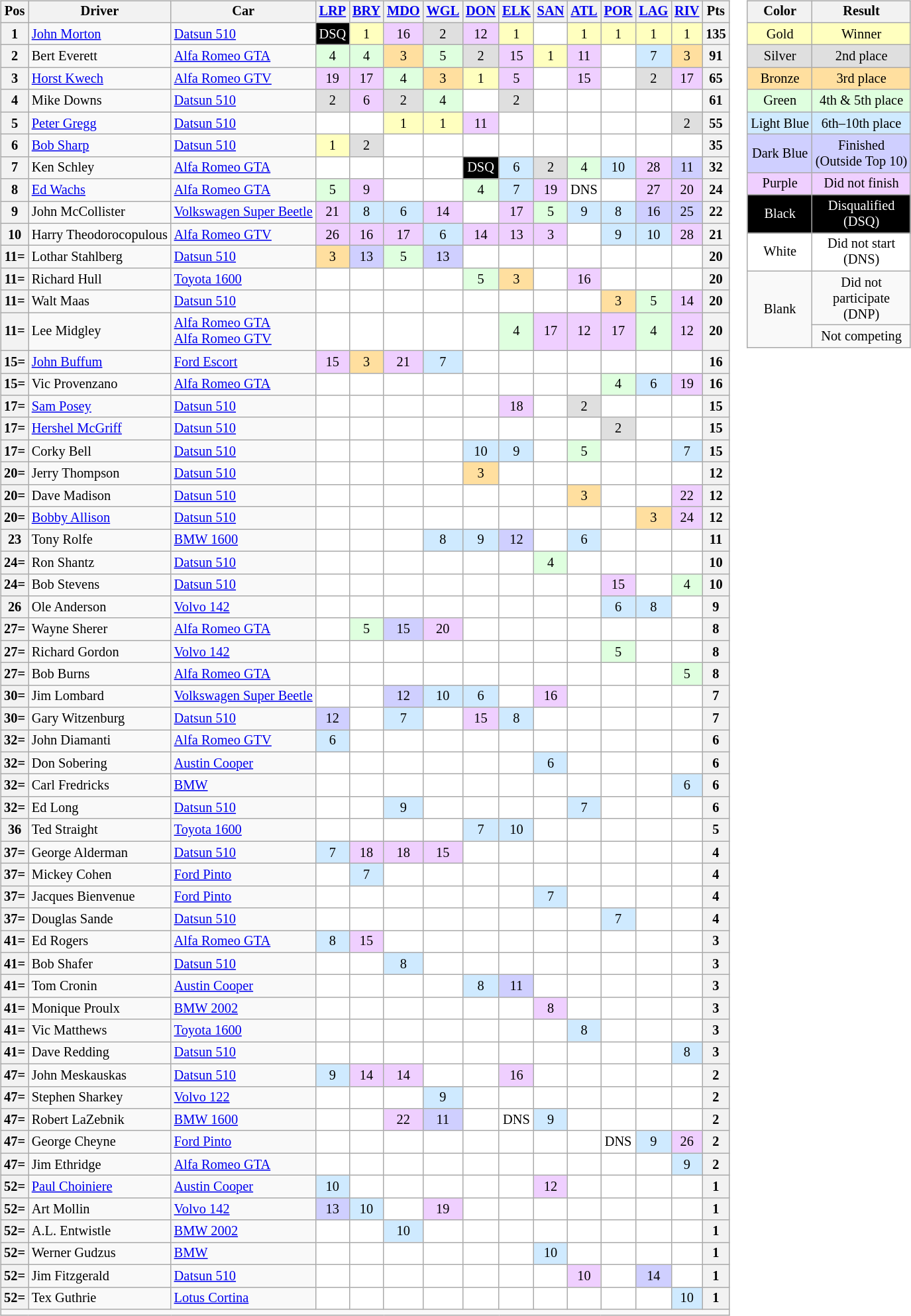<table>
<tr valign="top">
<td><br><table class="wikitable" style="font-size: 85%; text-align: center;">
<tr valign="top">
<th valign="middle">Pos</th>
<th valign="middle">Driver</th>
<th valign="middle">Car</th>
<th><a href='#'>LRP</a></th>
<th><a href='#'>BRY</a></th>
<th><a href='#'>MDO</a></th>
<th><a href='#'>WGL</a></th>
<th><a href='#'>DON</a></th>
<th><a href='#'>ELK</a></th>
<th><a href='#'>SAN</a></th>
<th><a href='#'>ATL</a></th>
<th><a href='#'>POR</a></th>
<th><a href='#'>LAG</a></th>
<th><a href='#'>RIV</a></th>
<th valign="middle">Pts</th>
</tr>
<tr>
<th>1</th>
<td align=left> <a href='#'>John Morton</a></td>
<td align=left><a href='#'>Datsun 510</a></td>
<td style="background:#000000; color:white;">DSQ</td>
<td style="background:#FFFFBF;">1</td>
<td style="background:#EFCFFF;">16</td>
<td style="background:#DFDFDF;">2</td>
<td style="background:#EFCFFF;">12</td>
<td style="background:#FFFFBF;">1</td>
<td style="background:#FFFFFF;"></td>
<td style="background:#FFFFBF;">1</td>
<td style="background:#FFFFBF;">1</td>
<td style="background:#FFFFBF;">1</td>
<td style="background:#FFFFBF;">1</td>
<th>135</th>
</tr>
<tr>
<th>2</th>
<td align=left> Bert Everett</td>
<td align=left><a href='#'>Alfa Romeo GTA</a></td>
<td style="background:#DFFFDF;">4</td>
<td style="background:#DFFFDF;">4</td>
<td style="background:#FFDF9F;">3</td>
<td style="background:#DFFFDF;">5</td>
<td style="background:#DFDFDF;">2</td>
<td style="background:#EFCFFF;">15</td>
<td style="background:#FFFFBF;">1</td>
<td style="background:#EFCFFF;">11</td>
<td style="background:#FFFFFF;"></td>
<td style="background:#CFEAFF;">7</td>
<td style="background:#FFDF9F;">3</td>
<th>91</th>
</tr>
<tr>
<th>3</th>
<td align=left> <a href='#'>Horst Kwech</a></td>
<td align=left><a href='#'>Alfa Romeo GTV</a></td>
<td style="background:#EFCFFF;">19</td>
<td style="background:#EFCFFF;">17</td>
<td style="background:#DFFFDF;">4</td>
<td style="background:#FFDF9F;">3</td>
<td style="background:#FFFFBF;">1</td>
<td style="background:#EFCFFF;">5</td>
<td style="background:#FFFFFF;"></td>
<td style="background:#EFCFFF;">15</td>
<td style="background:#FFFFFF;"></td>
<td style="background:#DFDFDF;">2</td>
<td style="background:#EFCFFF;">17</td>
<th>65</th>
</tr>
<tr>
<th>4</th>
<td align=left> Mike Downs</td>
<td align=left><a href='#'>Datsun 510</a></td>
<td style="background:#DFDFDF;">2</td>
<td style="background:#EFCFFF;">6</td>
<td style="background:#DFDFDF;">2</td>
<td style="background:#DFFFDF;">4</td>
<td style="background:#FFFFFF;"></td>
<td style="background:#DFDFDF;">2</td>
<td style="background:#FFFFFF;"></td>
<td style="background:#FFFFFF;"></td>
<td style="background:#FFFFFF;"></td>
<td style="background:#FFFFFF;"></td>
<td style="background:#FFFFFF;"></td>
<th>61</th>
</tr>
<tr>
<th>5</th>
<td align=left> <a href='#'>Peter Gregg</a></td>
<td align=left><a href='#'>Datsun 510</a></td>
<td style="background:#FFFFFF;"></td>
<td style="background:#FFFFFF;"></td>
<td style="background:#FFFFBF;">1</td>
<td style="background:#FFFFBF;">1</td>
<td style="background:#EFCFFF;">11</td>
<td style="background:#FFFFFF;"></td>
<td style="background:#FFFFFF;"></td>
<td style="background:#FFFFFF;"></td>
<td style="background:#FFFFFF;"></td>
<td style="background:#FFFFFF;"></td>
<td style="background:#DFDFDF;">2</td>
<th>55</th>
</tr>
<tr>
<th>6</th>
<td align=left> <a href='#'>Bob Sharp</a></td>
<td align=left><a href='#'>Datsun 510</a></td>
<td style="background:#FFFFBF;">1</td>
<td style="background:#DFDFDF;">2</td>
<td style="background:#FFFFFF;"></td>
<td style="background:#FFFFFF;"></td>
<td style="background:#FFFFFF;"></td>
<td style="background:#FFFFFF;"></td>
<td style="background:#FFFFFF;"></td>
<td style="background:#FFFFFF;"></td>
<td style="background:#FFFFFF;"></td>
<td style="background:#FFFFFF;"></td>
<td style="background:#FFFFFF;"></td>
<th>35</th>
</tr>
<tr>
<th>7</th>
<td align=left> Ken Schley</td>
<td align=left><a href='#'>Alfa Romeo GTA</a></td>
<td style="background:#FFFFFF;"></td>
<td style="background:#FFFFFF;"></td>
<td style="background:#FFFFFF;"></td>
<td style="background:#FFFFFF;"></td>
<td style="background:#000000; color:white;">DSQ</td>
<td style="background:#CFEAFF;">6</td>
<td style="background:#DFDFDF;">2</td>
<td style="background:#DFFFDF;">4</td>
<td style="background:#CFEAFF;">10</td>
<td style="background:#EFCFFF;">28</td>
<td style="background:#CFCFFF;">11</td>
<th>32</th>
</tr>
<tr>
<th>8</th>
<td align=left> <a href='#'>Ed Wachs</a></td>
<td align=left><a href='#'>Alfa Romeo GTA</a></td>
<td style="background:#DFFFDF;">5</td>
<td style="background:#EFCFFF;">9</td>
<td style="background:#FFFFFF;"></td>
<td style="background:#FFFFFF;"></td>
<td style="background:#DFFFDF;">4</td>
<td style="background:#CFEAFF;">7</td>
<td style="background:#EFCFFF;">19</td>
<td style="background:#FFFFFF;">DNS</td>
<td style="background:#FFFFFF;"></td>
<td style="background:#EFCFFF;">27</td>
<td style="background:#EFCFFF;">20</td>
<th>24</th>
</tr>
<tr>
<th>9</th>
<td align=left> John McCollister</td>
<td align=left><a href='#'>Volkswagen Super Beetle</a></td>
<td style="background:#EFCFFF;">21</td>
<td style="background:#CFEAFF;">8</td>
<td style="background:#CFEAFF;">6</td>
<td style="background:#EFCFFF;">14</td>
<td style="background:#FFFFFF;"></td>
<td style="background:#EFCFFF;">17</td>
<td style="background:#DFFFDF;">5</td>
<td style="background:#CFEAFF;">9</td>
<td style="background:#CFEAFF;">8</td>
<td style="background:#CFCFFF;">16</td>
<td style="background:#CFCFFF;">25</td>
<th>22</th>
</tr>
<tr>
<th>10</th>
<td align=left> Harry Theodorocopulous</td>
<td align=left><a href='#'>Alfa Romeo GTV</a></td>
<td style="background:#EFCFFF;">26</td>
<td style="background:#EFCFFF;">16</td>
<td style="background:#EFCFFF;">17</td>
<td style="background:#CFEAFF;">6</td>
<td style="background:#EFCFFF;">14</td>
<td style="background:#EFCFFF;">13</td>
<td style="background:#EFCFFF;">3</td>
<td style="background:#FFFFFF;"></td>
<td style="background:#CFEAFF;">9</td>
<td style="background:#CFEAFF;">10</td>
<td style="background:#EFCFFF;">28</td>
<th>21</th>
</tr>
<tr>
<th>11=</th>
<td align=left> Lothar Stahlberg</td>
<td align=left><a href='#'>Datsun 510</a></td>
<td style="background:#FFDF9F;">3</td>
<td style="background:#CFCFFF;">13</td>
<td style="background:#DFFFDF;">5</td>
<td style="background:#CFCFFF;">13</td>
<td style="background:#FFFFFF;"></td>
<td style="background:#FFFFFF;"></td>
<td style="background:#FFFFFF;"></td>
<td style="background:#FFFFFF;"></td>
<td style="background:#FFFFFF;"></td>
<td style="background:#FFFFFF;"></td>
<td style="background:#FFFFFF;"></td>
<th>20</th>
</tr>
<tr>
<th>11=</th>
<td align=left> Richard Hull</td>
<td align=left><a href='#'>Toyota 1600</a></td>
<td style="background:#FFFFFF;"></td>
<td style="background:#FFFFFF;"></td>
<td style="background:#FFFFFF;"></td>
<td style="background:#FFFFFF;"></td>
<td style="background:#DFFFDF;">5</td>
<td style="background:#FFDF9F;">3</td>
<td style="background:#FFFFFF;"></td>
<td style="background:#EFCFFF;">16</td>
<td style="background:#FFFFFF;"></td>
<td style="background:#FFFFFF;"></td>
<td style="background:#FFFFFF;"></td>
<th>20</th>
</tr>
<tr>
<th>11=</th>
<td align=left> Walt Maas</td>
<td align=left><a href='#'>Datsun 510</a></td>
<td style="background:#FFFFFF;"></td>
<td style="background:#FFFFFF;"></td>
<td style="background:#FFFFFF;"></td>
<td style="background:#FFFFFF;"></td>
<td style="background:#FFFFFF;"></td>
<td style="background:#FFFFFF;"></td>
<td style="background:#FFFFFF;"></td>
<td style="background:#FFFFFF;"></td>
<td style="background:#FFDF9F;">3</td>
<td style="background:#DFFFDF;">5</td>
<td style="background:#EFCFFF;">14</td>
<th>20</th>
</tr>
<tr>
<th>11=</th>
<td align=left> Lee Midgley</td>
<td align=left><a href='#'>Alfa Romeo GTA</a><br><a href='#'>Alfa Romeo GTV</a></td>
<td style="background:#FFFFFF;"></td>
<td style="background:#FFFFFF;"></td>
<td style="background:#FFFFFF;"></td>
<td style="background:#FFFFFF;"></td>
<td style="background:#FFFFFF;"></td>
<td style="background:#DFFFDF;">4</td>
<td style="background:#EFCFFF;">17</td>
<td style="background:#EFCFFF;">12</td>
<td style="background:#EFCFFF;">17</td>
<td style="background:#DFFFDF;">4</td>
<td style="background:#EFCFFF;">12</td>
<th>20</th>
</tr>
<tr>
<th>15=</th>
<td align=left> <a href='#'>John Buffum</a></td>
<td align=left><a href='#'>Ford Escort</a></td>
<td style="background:#EFCFFF;">15</td>
<td style="background:#FFDF9F;">3</td>
<td style="background:#EFCFFF;">21</td>
<td style="background:#CFEAFF;">7</td>
<td style="background:#FFFFFF;"></td>
<td style="background:#FFFFFF;"></td>
<td style="background:#FFFFFF;"></td>
<td style="background:#FFFFFF;"></td>
<td style="background:#FFFFFF;"></td>
<td style="background:#FFFFFF;"></td>
<td style="background:#FFFFFF;"></td>
<th>16</th>
</tr>
<tr>
<th>15=</th>
<td align=left> Vic Provenzano</td>
<td align=left><a href='#'>Alfa Romeo GTA</a></td>
<td style="background:#FFFFFF;"></td>
<td style="background:#FFFFFF;"></td>
<td style="background:#FFFFFF;"></td>
<td style="background:#FFFFFF;"></td>
<td style="background:#FFFFFF;"></td>
<td style="background:#FFFFFF;"></td>
<td style="background:#FFFFFF;"></td>
<td style="background:#FFFFFF;"></td>
<td style="background:#DFFFDF;">4</td>
<td style="background:#CFEAFF;">6</td>
<td style="background:#EFCFFF;">19</td>
<th>16</th>
</tr>
<tr>
<th>17=</th>
<td align=left> <a href='#'>Sam Posey</a></td>
<td align=left><a href='#'>Datsun 510</a></td>
<td style="background:#FFFFFF;"></td>
<td style="background:#FFFFFF;"></td>
<td style="background:#FFFFFF;"></td>
<td style="background:#FFFFFF;"></td>
<td style="background:#FFFFFF;"></td>
<td style="background:#EFCFFF;">18</td>
<td style="background:#FFFFFF;"></td>
<td style="background:#DFDFDF;">2</td>
<td style="background:#FFFFFF;"></td>
<td style="background:#FFFFFF;"></td>
<td style="background:#FFFFFF;"></td>
<th>15</th>
</tr>
<tr>
<th>17=</th>
<td align=left> <a href='#'>Hershel McGriff</a></td>
<td align=left><a href='#'>Datsun 510</a></td>
<td style="background:#FFFFFF;"></td>
<td style="background:#FFFFFF;"></td>
<td style="background:#FFFFFF;"></td>
<td style="background:#FFFFFF;"></td>
<td style="background:#FFFFFF;"></td>
<td style="background:#FFFFFF;"></td>
<td style="background:#FFFFFF;"></td>
<td style="background:#FFFFFF;"></td>
<td style="background:#DFDFDF;">2</td>
<td style="background:#FFFFFF;"></td>
<td style="background:#FFFFFF;"></td>
<th>15</th>
</tr>
<tr>
<th>17=</th>
<td align=left> Corky Bell</td>
<td align=left><a href='#'>Datsun 510</a></td>
<td style="background:#FFFFFF;"></td>
<td style="background:#FFFFFF;"></td>
<td style="background:#FFFFFF;"></td>
<td style="background:#FFFFFF;"></td>
<td style="background:#CFEAFF;">10</td>
<td style="background:#CFEAFF;">9</td>
<td style="background:#FFFFFF;"></td>
<td style="background:#DFFFDF;">5</td>
<td style="background:#FFFFFF;"></td>
<td style="background:#FFFFFF;"></td>
<td style="background:#CFEAFF;">7</td>
<th>15</th>
</tr>
<tr>
<th>20=</th>
<td align=left> Jerry Thompson</td>
<td align=left><a href='#'>Datsun 510</a></td>
<td style="background:#FFFFFF;"></td>
<td style="background:#FFFFFF;"></td>
<td style="background:#FFFFFF;"></td>
<td style="background:#FFFFFF;"></td>
<td style="background:#FFDF9F;">3</td>
<td style="background:#FFFFFF;"></td>
<td style="background:#FFFFFF;"></td>
<td style="background:#FFFFFF;"></td>
<td style="background:#FFFFFF;"></td>
<td style="background:#FFFFFF;"></td>
<td style="background:#FFFFFF;"></td>
<th>12</th>
</tr>
<tr>
<th>20=</th>
<td align=left> Dave Madison</td>
<td align=left><a href='#'>Datsun 510</a></td>
<td style="background:#FFFFFF;"></td>
<td style="background:#FFFFFF;"></td>
<td style="background:#FFFFFF;"></td>
<td style="background:#FFFFFF;"></td>
<td style="background:#FFFFFF;"></td>
<td style="background:#FFFFFF;"></td>
<td style="background:#FFFFFF;"></td>
<td style="background:#FFDF9F;">3</td>
<td style="background:#FFFFFF;"></td>
<td style="background:#FFFFFF;"></td>
<td style="background:#EFCFFF;">22</td>
<th>12</th>
</tr>
<tr>
<th>20=</th>
<td align=left> <a href='#'>Bobby Allison</a></td>
<td align=left><a href='#'>Datsun 510</a></td>
<td style="background:#FFFFFF;"></td>
<td style="background:#FFFFFF;"></td>
<td style="background:#FFFFFF;"></td>
<td style="background:#FFFFFF;"></td>
<td style="background:#FFFFFF;"></td>
<td style="background:#FFFFFF;"></td>
<td style="background:#FFFFFF;"></td>
<td style="background:#FFFFFF;"></td>
<td style="background:#FFFFFF;"></td>
<td style="background:#FFDF9F;">3</td>
<td style="background:#EFCFFF;">24</td>
<th>12</th>
</tr>
<tr>
<th>23</th>
<td align=left> Tony Rolfe</td>
<td align=left><a href='#'>BMW 1600</a></td>
<td style="background:#FFFFFF;"></td>
<td style="background:#FFFFFF;"></td>
<td style="background:#FFFFFF;"></td>
<td style="background:#CFEAFF;">8</td>
<td style="background:#CFEAFF;">9</td>
<td style="background:#CFCFFF;">12</td>
<td style="background:#FFFFFF;"></td>
<td style="background:#CFEAFF;">6</td>
<td style="background:#FFFFFF;"></td>
<td style="background:#FFFFFF;"></td>
<td style="background:#FFFFFF;"></td>
<th>11</th>
</tr>
<tr>
<th>24=</th>
<td align=left> Ron Shantz</td>
<td align=left><a href='#'>Datsun 510</a></td>
<td style="background:#FFFFFF;"></td>
<td style="background:#FFFFFF;"></td>
<td style="background:#FFFFFF;"></td>
<td style="background:#FFFFFF;"></td>
<td style="background:#FFFFFF;"></td>
<td style="background:#FFFFFF;"></td>
<td style="background:#DFFFDF;">4</td>
<td style="background:#FFFFFF;"></td>
<td style="background:#FFFFFF;"></td>
<td style="background:#FFFFFF;"></td>
<td style="background:#FFFFFF;"></td>
<th>10</th>
</tr>
<tr>
<th>24=</th>
<td align=left> Bob Stevens</td>
<td align=left><a href='#'>Datsun 510</a></td>
<td style="background:#FFFFFF;"></td>
<td style="background:#FFFFFF;"></td>
<td style="background:#FFFFFF;"></td>
<td style="background:#FFFFFF;"></td>
<td style="background:#FFFFFF;"></td>
<td style="background:#FFFFFF;"></td>
<td style="background:#FFFFFF;"></td>
<td style="background:#FFFFFF;"></td>
<td style="background:#EFCFFF;">15</td>
<td style="background:#FFFFFF;"></td>
<td style="background:#DFFFDF;">4</td>
<th>10</th>
</tr>
<tr>
<th>26</th>
<td align=left> Ole Anderson</td>
<td align=left><a href='#'>Volvo 142</a></td>
<td style="background:#FFFFFF;"></td>
<td style="background:#FFFFFF;"></td>
<td style="background:#FFFFFF;"></td>
<td style="background:#FFFFFF;"></td>
<td style="background:#FFFFFF;"></td>
<td style="background:#FFFFFF;"></td>
<td style="background:#FFFFFF;"></td>
<td style="background:#FFFFFF;"></td>
<td style="background:#CFEAFF;">6</td>
<td style="background:#CFEAFF;">8</td>
<td style="background:#FFFFFF;"></td>
<th>9</th>
</tr>
<tr>
<th>27=</th>
<td align=left> Wayne Sherer</td>
<td align=left><a href='#'>Alfa Romeo GTA</a></td>
<td style="background:#FFFFFF;"></td>
<td style="background:#DFFFDF;">5</td>
<td style="background:#CFCFFF;">15</td>
<td style="background:#EFCFFF;">20</td>
<td style="background:#FFFFFF;"></td>
<td style="background:#FFFFFF;"></td>
<td style="background:#FFFFFF;"></td>
<td style="background:#FFFFFF;"></td>
<td style="background:#FFFFFF;"></td>
<td style="background:#FFFFFF;"></td>
<td style="background:#FFFFFF;"></td>
<th>8</th>
</tr>
<tr>
<th>27=</th>
<td align=left> Richard Gordon</td>
<td align=left><a href='#'>Volvo 142</a></td>
<td style="background:#FFFFFF;"></td>
<td style="background:#FFFFFF;"></td>
<td style="background:#FFFFFF;"></td>
<td style="background:#FFFFFF;"></td>
<td style="background:#FFFFFF;"></td>
<td style="background:#FFFFFF;"></td>
<td style="background:#FFFFFF;"></td>
<td style="background:#FFFFFF;"></td>
<td style="background:#DFFFDF;">5</td>
<td style="background:#FFFFFF;"></td>
<td style="background:#FFFFFF;"></td>
<th>8</th>
</tr>
<tr>
<th>27=</th>
<td align=left> Bob Burns</td>
<td align=left><a href='#'>Alfa Romeo GTA</a></td>
<td style="background:#FFFFFF;"></td>
<td style="background:#FFFFFF;"></td>
<td style="background:#FFFFFF;"></td>
<td style="background:#FFFFFF;"></td>
<td style="background:#FFFFFF;"></td>
<td style="background:#FFFFFF;"></td>
<td style="background:#FFFFFF;"></td>
<td style="background:#FFFFFF;"></td>
<td style="background:#FFFFFF;"></td>
<td style="background:#FFFFFF;"></td>
<td style="background:#DFFFDF;">5</td>
<th>8</th>
</tr>
<tr>
<th>30=</th>
<td align=left> Jim Lombard</td>
<td align=left><a href='#'>Volkswagen Super Beetle</a></td>
<td style="background:#FFFFFF;"></td>
<td style="background:#FFFFFF;"></td>
<td style="background:#CFCFFF;">12</td>
<td style="background:#CFEAFF;">10</td>
<td style="background:#CFEAFF;">6</td>
<td style="background:#FFFFFF;"></td>
<td style="background:#EFCFFF;">16</td>
<td style="background:#FFFFFF;"></td>
<td style="background:#FFFFFF;"></td>
<td style="background:#FFFFFF;"></td>
<td style="background:#FFFFFF;"></td>
<th>7</th>
</tr>
<tr>
<th>30=</th>
<td align=left> Gary Witzenburg</td>
<td align=left><a href='#'>Datsun 510</a></td>
<td style="background:#CFCFFF;">12</td>
<td style="background:#FFFFFF;"></td>
<td style="background:#CFEAFF;">7</td>
<td style="background:#FFFFFF;"></td>
<td style="background:#EFCFFF;">15</td>
<td style="background:#CFEAFF;">8</td>
<td style="background:#FFFFFF;"></td>
<td style="background:#FFFFFF;"></td>
<td style="background:#FFFFFF;"></td>
<td style="background:#FFFFFF;"></td>
<td style="background:#FFFFFF;"></td>
<th>7</th>
</tr>
<tr>
<th>32=</th>
<td align=left> John Diamanti</td>
<td align=left><a href='#'>Alfa Romeo GTV</a></td>
<td style="background:#CFEAFF;">6</td>
<td style="background:#FFFFFF;"></td>
<td style="background:#FFFFFF;"></td>
<td style="background:#FFFFFF;"></td>
<td style="background:#FFFFFF;"></td>
<td style="background:#FFFFFF;"></td>
<td style="background:#FFFFFF;"></td>
<td style="background:#FFFFFF;"></td>
<td style="background:#FFFFFF;"></td>
<td style="background:#FFFFFF;"></td>
<td style="background:#FFFFFF;"></td>
<th>6</th>
</tr>
<tr>
<th>32=</th>
<td align=left> Don Sobering</td>
<td align=left><a href='#'>Austin Cooper</a></td>
<td style="background:#FFFFFF;"></td>
<td style="background:#FFFFFF;"></td>
<td style="background:#FFFFFF;"></td>
<td style="background:#FFFFFF;"></td>
<td style="background:#FFFFFF;"></td>
<td style="background:#FFFFFF;"></td>
<td style="background:#CFEAFF;">6</td>
<td style="background:#FFFFFF;"></td>
<td style="background:#FFFFFF;"></td>
<td style="background:#FFFFFF;"></td>
<td style="background:#FFFFFF;"></td>
<th>6</th>
</tr>
<tr>
<th>32=</th>
<td align=left> Carl Fredricks</td>
<td align=left><a href='#'>BMW</a></td>
<td style="background:#FFFFFF;"></td>
<td style="background:#FFFFFF;"></td>
<td style="background:#FFFFFF;"></td>
<td style="background:#FFFFFF;"></td>
<td style="background:#FFFFFF;"></td>
<td style="background:#FFFFFF;"></td>
<td style="background:#FFFFFF;"></td>
<td style="background:#FFFFFF;"></td>
<td style="background:#FFFFFF;"></td>
<td style="background:#FFFFFF;"></td>
<td style="background:#CFEAFF;">6</td>
<th>6</th>
</tr>
<tr>
<th>32=</th>
<td align=left> Ed Long</td>
<td align=left><a href='#'>Datsun 510</a></td>
<td style="background:#FFFFFF;"></td>
<td style="background:#FFFFFF;"></td>
<td style="background:#CFEAFF;">9</td>
<td style="background:#FFFFFF;"></td>
<td style="background:#FFFFFF;"></td>
<td style="background:#FFFFFF;"></td>
<td style="background:#FFFFFF;"></td>
<td style="background:#CFEAFF;">7</td>
<td style="background:#FFFFFF;"></td>
<td style="background:#FFFFFF;"></td>
<td style="background:#FFFFFF;"></td>
<th>6</th>
</tr>
<tr>
<th>36</th>
<td align=left> Ted Straight</td>
<td align=left><a href='#'>Toyota 1600</a></td>
<td style="background:#FFFFFF;"></td>
<td style="background:#FFFFFF;"></td>
<td style="background:#FFFFFF;"></td>
<td style="background:#FFFFFF;"></td>
<td style="background:#CFEAFF;">7</td>
<td style="background:#CFEAFF;">10</td>
<td style="background:#FFFFFF;"></td>
<td style="background:#FFFFFF;"></td>
<td style="background:#FFFFFF;"></td>
<td style="background:#FFFFFF;"></td>
<td style="background:#FFFFFF;"></td>
<th>5</th>
</tr>
<tr>
<th>37=</th>
<td align=left> George Alderman</td>
<td align=left><a href='#'>Datsun 510</a></td>
<td style="background:#CFEAFF;">7</td>
<td style="background:#EFCFFF;">18</td>
<td style="background:#EFCFFF;">18</td>
<td style="background:#EFCFFF;">15</td>
<td style="background:#FFFFFF;"></td>
<td style="background:#FFFFFF;"></td>
<td style="background:#FFFFFF;"></td>
<td style="background:#FFFFFF;"></td>
<td style="background:#FFFFFF;"></td>
<td style="background:#FFFFFF;"></td>
<td style="background:#FFFFFF;"></td>
<th>4</th>
</tr>
<tr>
<th>37=</th>
<td align=left> Mickey Cohen</td>
<td align=left><a href='#'>Ford Pinto</a></td>
<td style="background:#FFFFFF;"></td>
<td style="background:#CFEAFF;">7</td>
<td style="background:#FFFFFF;"></td>
<td style="background:#FFFFFF;"></td>
<td style="background:#FFFFFF;"></td>
<td style="background:#FFFFFF;"></td>
<td style="background:#FFFFFF;"></td>
<td style="background:#FFFFFF;"></td>
<td style="background:#FFFFFF;"></td>
<td style="background:#FFFFFF;"></td>
<td style="background:#FFFFFF;"></td>
<th>4</th>
</tr>
<tr>
<th>37=</th>
<td align=left> Jacques Bienvenue</td>
<td align=left><a href='#'>Ford Pinto</a></td>
<td style="background:#FFFFFF;"></td>
<td style="background:#FFFFFF;"></td>
<td style="background:#FFFFFF;"></td>
<td style="background:#FFFFFF;"></td>
<td style="background:#FFFFFF;"></td>
<td style="background:#FFFFFF;"></td>
<td style="background:#CFEAFF;">7</td>
<td style="background:#FFFFFF;"></td>
<td style="background:#FFFFFF;"></td>
<td style="background:#FFFFFF;"></td>
<td style="background:#FFFFFF;"></td>
<th>4</th>
</tr>
<tr>
<th>37=</th>
<td align=left> Douglas Sande</td>
<td align=left><a href='#'>Datsun 510</a></td>
<td style="background:#FFFFFF;"></td>
<td style="background:#FFFFFF;"></td>
<td style="background:#FFFFFF;"></td>
<td style="background:#FFFFFF;"></td>
<td style="background:#FFFFFF;"></td>
<td style="background:#FFFFFF;"></td>
<td style="background:#FFFFFF;"></td>
<td style="background:#FFFFFF;"></td>
<td style="background:#CFEAFF;">7</td>
<td style="background:#FFFFFF;"></td>
<td style="background:#FFFFFF;"></td>
<th>4</th>
</tr>
<tr>
<th>41=</th>
<td align=left> Ed Rogers</td>
<td align=left><a href='#'>Alfa Romeo GTA</a></td>
<td style="background:#CFEAFF;">8</td>
<td style="background:#EFCFFF;">15</td>
<td style="background:#FFFFFF;"></td>
<td style="background:#FFFFFF;"></td>
<td style="background:#FFFFFF;"></td>
<td style="background:#FFFFFF;"></td>
<td style="background:#FFFFFF;"></td>
<td style="background:#FFFFFF;"></td>
<td style="background:#FFFFFF;"></td>
<td style="background:#FFFFFF;"></td>
<td style="background:#FFFFFF;"></td>
<th>3</th>
</tr>
<tr>
<th>41=</th>
<td align=left> Bob Shafer</td>
<td align=left><a href='#'>Datsun 510</a></td>
<td style="background:#FFFFFF;"></td>
<td style="background:#FFFFFF;"></td>
<td style="background:#CFEAFF;">8</td>
<td style="background:#FFFFFF;"></td>
<td style="background:#FFFFFF;"></td>
<td style="background:#FFFFFF;"></td>
<td style="background:#FFFFFF;"></td>
<td style="background:#FFFFFF;"></td>
<td style="background:#FFFFFF;"></td>
<td style="background:#FFFFFF;"></td>
<td style="background:#FFFFFF;"></td>
<th>3</th>
</tr>
<tr>
<th>41=</th>
<td align=left> Tom Cronin</td>
<td align=left><a href='#'>Austin Cooper</a></td>
<td style="background:#FFFFFF;"></td>
<td style="background:#FFFFFF;"></td>
<td style="background:#FFFFFF;"></td>
<td style="background:#FFFFFF;"></td>
<td style="background:#CFEAFF;">8</td>
<td style="background:#CFCFFF;">11</td>
<td style="background:#FFFFFF;"></td>
<td style="background:#FFFFFF;"></td>
<td style="background:#FFFFFF;"></td>
<td style="background:#FFFFFF;"></td>
<td style="background:#FFFFFF;"></td>
<th>3</th>
</tr>
<tr>
<th>41=</th>
<td align=left> Monique Proulx</td>
<td align=left><a href='#'>BMW 2002</a></td>
<td style="background:#FFFFFF;"></td>
<td style="background:#FFFFFF;"></td>
<td style="background:#FFFFFF;"></td>
<td style="background:#FFFFFF;"></td>
<td style="background:#FFFFFF;"></td>
<td style="background:#FFFFFF;"></td>
<td style="background:#EFCFFF;">8</td>
<td style="background:#FFFFFF;"></td>
<td style="background:#FFFFFF;"></td>
<td style="background:#FFFFFF;"></td>
<td style="background:#FFFFFF;"></td>
<th>3</th>
</tr>
<tr>
<th>41=</th>
<td align=left> Vic Matthews</td>
<td align=left><a href='#'>Toyota 1600</a></td>
<td style="background:#FFFFFF;"></td>
<td style="background:#FFFFFF;"></td>
<td style="background:#FFFFFF;"></td>
<td style="background:#FFFFFF;"></td>
<td style="background:#FFFFFF;"></td>
<td style="background:#FFFFFF;"></td>
<td style="background:#FFFFFF;"></td>
<td style="background:#CFEAFF;">8</td>
<td style="background:#FFFFFF;"></td>
<td style="background:#FFFFFF;"></td>
<td style="background:#FFFFFF;"></td>
<th>3</th>
</tr>
<tr>
<th>41=</th>
<td align=left> Dave Redding</td>
<td align=left><a href='#'>Datsun 510</a></td>
<td style="background:#FFFFFF;"></td>
<td style="background:#FFFFFF;"></td>
<td style="background:#FFFFFF;"></td>
<td style="background:#FFFFFF;"></td>
<td style="background:#FFFFFF;"></td>
<td style="background:#FFFFFF;"></td>
<td style="background:#FFFFFF;"></td>
<td style="background:#FFFFFF;"></td>
<td style="background:#FFFFFF;"></td>
<td style="background:#FFFFFF;"></td>
<td style="background:#CFEAFF;">8</td>
<th>3</th>
</tr>
<tr>
<th>47=</th>
<td align=left> John Meskauskas</td>
<td align=left><a href='#'>Datsun 510</a></td>
<td style="background:#CFEAFF;">9</td>
<td style="background:#EFCFFF;">14</td>
<td style="background:#EFCFFF;">14</td>
<td style="background:#FFFFFF;"></td>
<td style="background:#FFFFFF;"></td>
<td style="background:#EFCFFF;">16</td>
<td style="background:#FFFFFF;"></td>
<td style="background:#FFFFFF;"></td>
<td style="background:#FFFFFF;"></td>
<td style="background:#FFFFFF;"></td>
<td style="background:#FFFFFF;"></td>
<th>2</th>
</tr>
<tr>
<th>47=</th>
<td align=left> Stephen Sharkey</td>
<td align=left><a href='#'>Volvo 122</a></td>
<td style="background:#FFFFFF;"></td>
<td style="background:#FFFFFF;"></td>
<td style="background:#FFFFFF;"></td>
<td style="background:#CFEAFF;">9</td>
<td style="background:#FFFFFF;"></td>
<td style="background:#FFFFFF;"></td>
<td style="background:#FFFFFF;"></td>
<td style="background:#FFFFFF;"></td>
<td style="background:#FFFFFF;"></td>
<td style="background:#FFFFFF;"></td>
<td style="background:#FFFFFF;"></td>
<th>2</th>
</tr>
<tr>
<th>47=</th>
<td align=left> Robert LaZebnik</td>
<td align=left><a href='#'>BMW 1600</a></td>
<td style="background:#FFFFFF;"></td>
<td style="background:#FFFFFF;"></td>
<td style="background:#EFCFFF;">22</td>
<td style="background:#CFCFFF;">11</td>
<td style="background:#FFFFFF;"></td>
<td style="background:#FFFFFF;">DNS</td>
<td style="background:#CFEAFF;">9</td>
<td style="background:#FFFFFF;"></td>
<td style="background:#FFFFFF;"></td>
<td style="background:#FFFFFF;"></td>
<td style="background:#FFFFFF;"></td>
<th>2</th>
</tr>
<tr>
<th>47=</th>
<td align=left> George Cheyne</td>
<td align=left><a href='#'>Ford Pinto</a></td>
<td style="background:#FFFFFF;"></td>
<td style="background:#FFFFFF;"></td>
<td style="background:#FFFFFF;"></td>
<td style="background:#FFFFFF;"></td>
<td style="background:#FFFFFF;"></td>
<td style="background:#FFFFFF;"></td>
<td style="background:#FFFFFF;"></td>
<td style="background:#FFFFFF;"></td>
<td style="background:#FFFFFF;">DNS</td>
<td style="background:#CFEAFF;">9</td>
<td style="background:#EFCFFF;">26</td>
<th>2</th>
</tr>
<tr>
<th>47=</th>
<td align=left> Jim Ethridge</td>
<td align=left><a href='#'>Alfa Romeo GTA</a></td>
<td style="background:#FFFFFF;"></td>
<td style="background:#FFFFFF;"></td>
<td style="background:#FFFFFF;"></td>
<td style="background:#FFFFFF;"></td>
<td style="background:#FFFFFF;"></td>
<td style="background:#FFFFFF;"></td>
<td style="background:#FFFFFF;"></td>
<td style="background:#FFFFFF;"></td>
<td style="background:#FFFFFF;"></td>
<td style="background:#FFFFFF;"></td>
<td style="background:#CFEAFF;">9</td>
<th>2</th>
</tr>
<tr>
<th>52=</th>
<td align=left> <a href='#'>Paul Choiniere</a></td>
<td align=left><a href='#'>Austin Cooper</a></td>
<td style="background:#CFEAFF;">10</td>
<td style="background:#FFFFFF;"></td>
<td style="background:#FFFFFF;"></td>
<td style="background:#FFFFFF;"></td>
<td style="background:#FFFFFF;"></td>
<td style="background:#FFFFFF;"></td>
<td style="background:#EFCFFF;">12</td>
<td style="background:#FFFFFF;"></td>
<td style="background:#FFFFFF;"></td>
<td style="background:#FFFFFF;"></td>
<td style="background:#FFFFFF;"></td>
<th>1</th>
</tr>
<tr>
<th>52=</th>
<td align=left> Art Mollin</td>
<td align=left><a href='#'>Volvo 142</a></td>
<td style="background:#CFCFFF;">13</td>
<td style="background:#CFEAFF;">10</td>
<td style="background:#FFFFFF;"></td>
<td style="background:#EFCFFF;">19</td>
<td style="background:#FFFFFF;"></td>
<td style="background:#FFFFFF;"></td>
<td style="background:#FFFFFF;"></td>
<td style="background:#FFFFFF;"></td>
<td style="background:#FFFFFF;"></td>
<td style="background:#FFFFFF;"></td>
<td style="background:#FFFFFF;"></td>
<th>1</th>
</tr>
<tr>
<th>52=</th>
<td align=left> A.L. Entwistle</td>
<td align=left><a href='#'>BMW 2002</a></td>
<td style="background:#FFFFFF;"></td>
<td style="background:#FFFFFF;"></td>
<td style="background:#CFEAFF;">10</td>
<td style="background:#FFFFFF;"></td>
<td style="background:#FFFFFF;"></td>
<td style="background:#FFFFFF;"></td>
<td style="background:#FFFFFF;"></td>
<td style="background:#FFFFFF;"></td>
<td style="background:#FFFFFF;"></td>
<td style="background:#FFFFFF;"></td>
<td style="background:#FFFFFF;"></td>
<th>1</th>
</tr>
<tr>
<th>52=</th>
<td align=left> Werner Gudzus</td>
<td align=left><a href='#'>BMW</a></td>
<td style="background:#FFFFFF;"></td>
<td style="background:#FFFFFF;"></td>
<td style="background:#FFFFFF;"></td>
<td style="background:#FFFFFF;"></td>
<td style="background:#FFFFFF;"></td>
<td style="background:#FFFFFF;"></td>
<td style="background:#CFEAFF;">10</td>
<td style="background:#FFFFFF;"></td>
<td style="background:#FFFFFF;"></td>
<td style="background:#FFFFFF;"></td>
<td style="background:#FFFFFF;"></td>
<th>1</th>
</tr>
<tr>
<th>52=</th>
<td align=left> Jim Fitzgerald</td>
<td align=left><a href='#'>Datsun 510</a></td>
<td style="background:#FFFFFF;"></td>
<td style="background:#FFFFFF;"></td>
<td style="background:#FFFFFF;"></td>
<td style="background:#FFFFFF;"></td>
<td style="background:#FFFFFF;"></td>
<td style="background:#FFFFFF;"></td>
<td style="background:#FFFFFF;"></td>
<td style="background:#EFCFFF;">10</td>
<td style="background:#FFFFFF;"></td>
<td style="background:#CFCFFF;">14</td>
<td style="background:#FFFFFF;"></td>
<th>1</th>
</tr>
<tr>
<th>52=</th>
<td align=left> Tex Guthrie</td>
<td align=left><a href='#'>Lotus Cortina</a></td>
<td style="background:#FFFFFF;"></td>
<td style="background:#FFFFFF;"></td>
<td style="background:#FFFFFF;"></td>
<td style="background:#FFFFFF;"></td>
<td style="background:#FFFFFF;"></td>
<td style="background:#FFFFFF;"></td>
<td style="background:#FFFFFF;"></td>
<td style="background:#FFFFFF;"></td>
<td style="background:#FFFFFF;"></td>
<td style="background:#FFFFFF;"></td>
<td style="background:#CFEAFF;">10</td>
<th>1</th>
</tr>
<tr>
<td style="text-align:center;" colspan=15></td>
</tr>
</table>
</td>
<td><br><table style="margin-right:0; font-size:85%; text-align:center;" class="wikitable">
<tr>
<th>Color</th>
<th>Result</th>
</tr>
<tr style="background:#FFFFBF;">
<td>Gold</td>
<td>Winner</td>
</tr>
<tr style="background:#DFDFDF;">
<td>Silver</td>
<td>2nd place</td>
</tr>
<tr style="background:#FFDF9F;">
<td>Bronze</td>
<td>3rd place</td>
</tr>
<tr style="background:#DFFFDF;">
<td>Green</td>
<td>4th & 5th place</td>
</tr>
<tr style="background:#CFEAFF;">
<td>Light Blue</td>
<td>6th–10th place</td>
</tr>
<tr style="background:#CFCFFF;">
<td>Dark Blue</td>
<td>Finished<br>(Outside Top 10)</td>
</tr>
<tr style="background:#EFCFFF;">
<td>Purple</td>
<td>Did not finish</td>
</tr>
<tr style="background:#000000; color:white;">
<td>Black</td>
<td>Disqualified<br>(DSQ)</td>
</tr>
<tr style="background:#FFFFFF;">
</tr>
<tr style="background:#FFFFFF;">
<td>White</td>
<td>Did not start<br>(DNS)</td>
</tr>
<tr>
<td rowspan="2">Blank</td>
<td>Did not<br>participate<br>(DNP)</td>
</tr>
<tr>
<td>Not competing</td>
</tr>
</table>
</td>
</tr>
</table>
